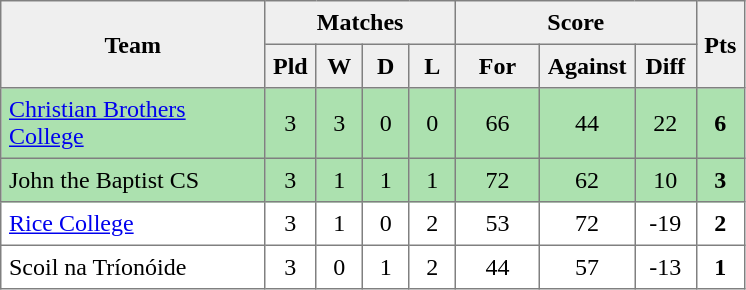<table style=border-collapse:collapse border=1 cellspacing=0 cellpadding=5>
<tr align=center bgcolor=#efefef>
<th rowspan=2 width=165>Team</th>
<th colspan=4>Matches</th>
<th colspan=3>Score</th>
<th rowspan=2width=20>Pts</th>
</tr>
<tr align=center bgcolor=#efefef>
<th width=20>Pld</th>
<th width=20>W</th>
<th width=20>D</th>
<th width=20>L</th>
<th width=45>For</th>
<th width=45>Against</th>
<th width=30>Diff</th>
</tr>
<tr align=center style="background:#ACE1AF;">
<td style="text-align:left;"><a href='#'>Christian Brothers College</a></td>
<td>3</td>
<td>3</td>
<td>0</td>
<td>0</td>
<td>66</td>
<td>44</td>
<td>22</td>
<td><strong>6</strong></td>
</tr>
<tr align=center style="background:#ACE1AF;">
<td style="text-align:left;">John the Baptist CS</td>
<td>3</td>
<td>1</td>
<td>1</td>
<td>1</td>
<td>72</td>
<td>62</td>
<td>10</td>
<td><strong>3</strong></td>
</tr>
<tr align=center>
<td style="text-align:left;"><a href='#'>Rice College</a></td>
<td>3</td>
<td>1</td>
<td>0</td>
<td>2</td>
<td>53</td>
<td>72</td>
<td>-19</td>
<td><strong>2</strong></td>
</tr>
<tr align=center>
<td style="text-align:left;">Scoil na Tríonóide</td>
<td>3</td>
<td>0</td>
<td>1</td>
<td>2</td>
<td>44</td>
<td>57</td>
<td>-13</td>
<td><strong>1</strong></td>
</tr>
</table>
